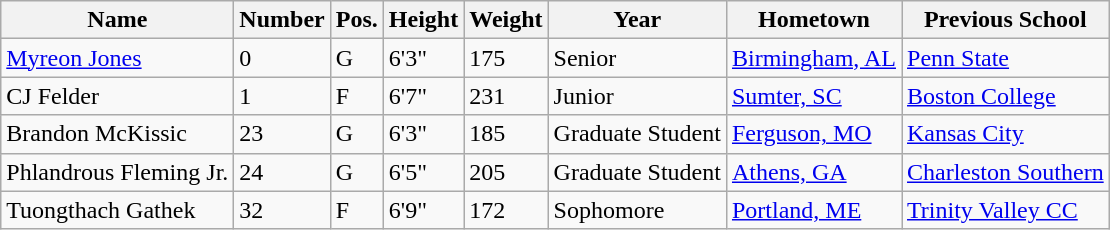<table class="wikitable sortable" border="1">
<tr>
<th>Name</th>
<th>Number</th>
<th>Pos.</th>
<th>Height</th>
<th>Weight</th>
<th>Year</th>
<th>Hometown</th>
<th class="unsortable">Previous School</th>
</tr>
<tr>
<td><a href='#'>Myreon Jones</a></td>
<td>0</td>
<td>G</td>
<td>6'3"</td>
<td>175</td>
<td>Senior</td>
<td><a href='#'>Birmingham, AL</a></td>
<td><a href='#'>Penn State</a></td>
</tr>
<tr>
<td>CJ Felder</td>
<td>1</td>
<td>F</td>
<td>6'7"</td>
<td>231</td>
<td>Junior</td>
<td><a href='#'>Sumter, SC</a></td>
<td><a href='#'>Boston College</a></td>
</tr>
<tr>
<td>Brandon McKissic</td>
<td>23</td>
<td>G</td>
<td>6'3"</td>
<td>185</td>
<td>Graduate Student</td>
<td><a href='#'>Ferguson, MO</a></td>
<td><a href='#'>Kansas City</a></td>
</tr>
<tr>
<td>Phlandrous Fleming Jr.</td>
<td>24</td>
<td>G</td>
<td>6'5"</td>
<td>205</td>
<td>Graduate Student</td>
<td><a href='#'>Athens, GA</a></td>
<td><a href='#'>Charleston Southern</a></td>
</tr>
<tr>
<td>Tuongthach Gathek</td>
<td>32</td>
<td>F</td>
<td>6'9"</td>
<td>172</td>
<td>Sophomore</td>
<td><a href='#'>Portland, ME</a></td>
<td><a href='#'>Trinity Valley CC</a></td>
</tr>
</table>
